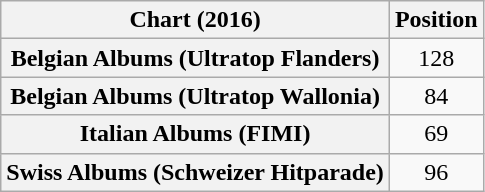<table class="wikitable sortable plainrowheaders" style="text-align:center">
<tr>
<th>Chart (2016)</th>
<th>Position</th>
</tr>
<tr>
<th scope="row">Belgian Albums (Ultratop Flanders)</th>
<td>128</td>
</tr>
<tr>
<th scope="row">Belgian Albums (Ultratop Wallonia)</th>
<td>84</td>
</tr>
<tr>
<th scope="row">Italian Albums (FIMI)</th>
<td>69</td>
</tr>
<tr>
<th scope="row">Swiss Albums (Schweizer Hitparade)</th>
<td>96</td>
</tr>
</table>
